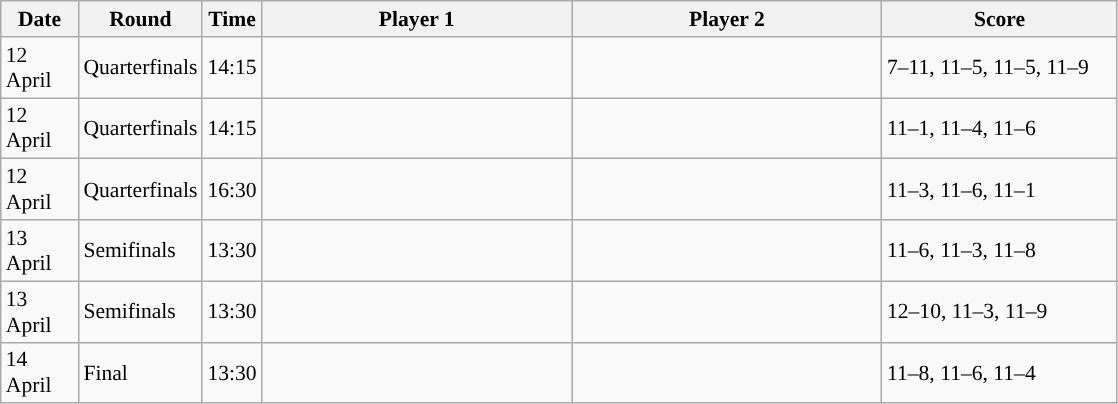<table class="sortable wikitable" style="font-size:90%">
<tr>
<th width="45" class="unsortable">Date</th>
<th width="55">Round</th>
<th width="30">Time</th>
<th width="200">Player 1</th>
<th width="200">Player 2</th>
<th width="150" class="unsortable">Score</th>
</tr>
<tr>
<td>12 April</td>
<td>Quarterfinals</td>
<td>14:15</td>
<td></td>
<td><strong></strong></td>
<td>7–11, 11–5, 11–5, 11–9</td>
</tr>
<tr>
<td>12 April</td>
<td>Quarterfinals</td>
<td>14:15</td>
<td><strong></strong></td>
<td></td>
<td>11–1, 11–4, 11–6</td>
</tr>
<tr>
<td>12 April</td>
<td>Quarterfinals</td>
<td>16:30</td>
<td></td>
<td><strong></strong></td>
<td>11–3, 11–6, 11–1</td>
</tr>
<tr>
<td>13 April</td>
<td>Semifinals</td>
<td>13:30</td>
<td><strong></strong></td>
<td></td>
<td>11–6, 11–3, 11–8</td>
</tr>
<tr>
<td>13 April</td>
<td>Semifinals</td>
<td>13:30</td>
<td></td>
<td><strong></strong></td>
<td>12–10, 11–3, 11–9</td>
</tr>
<tr>
<td>14 April</td>
<td>Final</td>
<td>13:30</td>
<td><strong></strong></td>
<td></td>
<td>11–8, 11–6, 11–4</td>
</tr>
</table>
